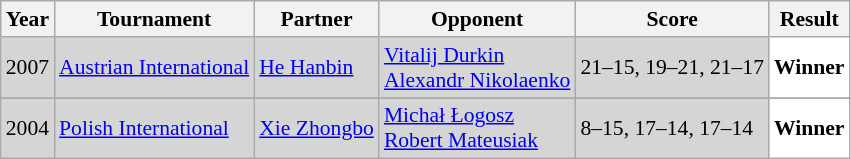<table class="sortable wikitable" style="font-size: 90%;">
<tr>
<th>Year</th>
<th>Tournament</th>
<th>Partner</th>
<th>Opponent</th>
<th>Score</th>
<th>Result</th>
</tr>
<tr style="background:#D5D5D5">
<td align="center">2007</td>
<td align="left"><a href='#'>Austrian International</a></td>
<td align="left"> <a href='#'>He Hanbin</a></td>
<td align="left"> <a href='#'>Vitalij Durkin</a> <br>  <a href='#'>Alexandr Nikolaenko</a></td>
<td align="left">21–15, 19–21, 21–17</td>
<td style="text-align:left; background:white"> <strong>Winner</strong></td>
</tr>
<tr>
</tr>
<tr style="background:#D5D5D5">
<td align="center">2004</td>
<td align="left"><a href='#'>Polish International</a></td>
<td align="left"> <a href='#'>Xie Zhongbo</a></td>
<td align="left"> <a href='#'>Michał Łogosz</a> <br>  <a href='#'>Robert Mateusiak</a></td>
<td align="left">8–15, 17–14, 17–14</td>
<td style="text-align:left; background:white"> <strong>Winner</strong></td>
</tr>
</table>
